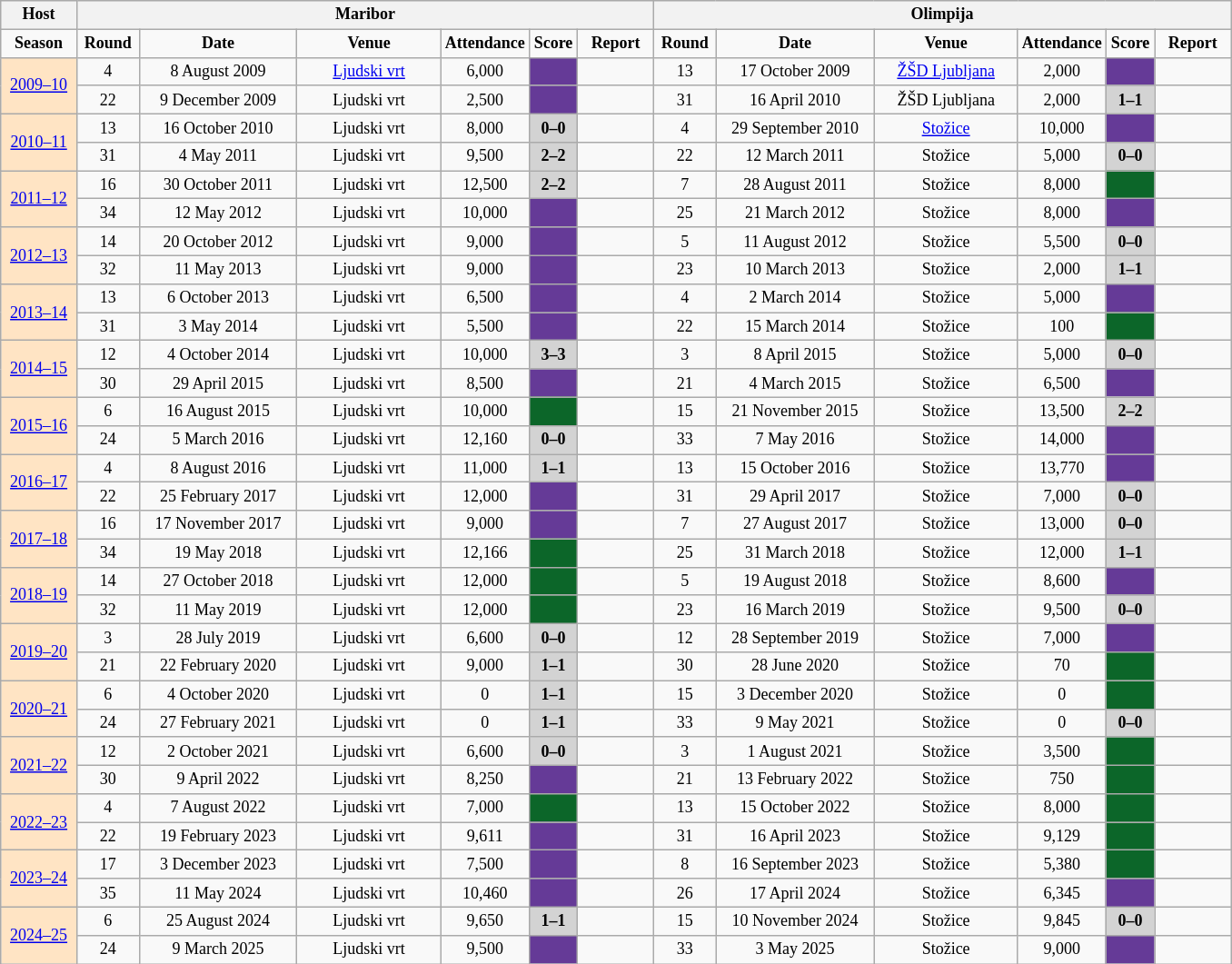<table class="wikitable" style="text-align: center; font-size: 12px">
<tr bgcolor=#F5F5F5>
<th>Host</th>
<th colspan=6>Maribor</th>
<th colspan=6>Olimpija</th>
</tr>
<tr>
<td width="50"><strong>Season</strong></td>
<td width="40"><strong>Round</strong></td>
<td width="110"><strong>Date</strong></td>
<td width="100"><strong>Venue</strong></td>
<td width="50"><strong>Attendance</strong></td>
<td width="30"><strong>Score</strong></td>
<td width="50"><strong>Report</strong></td>
<td width="40"><strong>Round</strong></td>
<td width="110"><strong>Date</strong></td>
<td width="100"><strong>Venue</strong></td>
<td width="50"><strong>Attendance</strong></td>
<td width="30"><strong>Score</strong></td>
<td width="50"><strong>Report</strong></td>
</tr>
<tr>
<td bgcolor=#FFE4C4 rowspan=2><a href='#'>2009–10</a></td>
<td>4</td>
<td>8 August 2009</td>
<td><a href='#'>Ljudski vrt</a></td>
<td>6,000</td>
<td style="background-color:#653A97"></td>
<td></td>
<td>13</td>
<td>17 October 2009</td>
<td><a href='#'>ŽŠD Ljubljana</a></td>
<td>2,000</td>
<td style="background-color:#653A97"></td>
<td></td>
</tr>
<tr>
<td>22</td>
<td>9 December 2009</td>
<td>Ljudski vrt</td>
<td>2,500</td>
<td style="background-color:#653A97"></td>
<td></td>
<td>31</td>
<td>16 April 2010</td>
<td>ŽŠD Ljubljana</td>
<td>2,000</td>
<td style="background-color:#D3D3D3"><strong>1–1</strong></td>
<td></td>
</tr>
<tr>
<td bgcolor=#ffe4c4 rowspan=2><a href='#'>2010–11</a></td>
<td>13</td>
<td>16 October 2010</td>
<td>Ljudski vrt</td>
<td>8,000</td>
<td style="background-color:#D3D3D3"><strong>0–0</strong></td>
<td></td>
<td>4</td>
<td>29 September 2010</td>
<td><a href='#'>Stožice</a></td>
<td>10,000</td>
<td style="background-color:#653A97"></td>
<td></td>
</tr>
<tr>
<td>31</td>
<td>4 May 2011</td>
<td>Ljudski vrt</td>
<td>9,500</td>
<td style="background-color:#D3D3D3"><strong>2–2</strong></td>
<td></td>
<td>22</td>
<td>12 March 2011</td>
<td>Stožice</td>
<td>5,000</td>
<td style="background-color:#D3D3D3"><strong>0–0</strong></td>
<td></td>
</tr>
<tr>
<td bgcolor=#ffe4c4 rowspan=2><a href='#'>2011–12</a></td>
<td>16</td>
<td>30 October 2011</td>
<td>Ljudski vrt</td>
<td>12,500</td>
<td style="background-color:#D3D3D3"><strong>2–2</strong></td>
<td></td>
<td>7</td>
<td>28 August 2011</td>
<td>Stožice</td>
<td>8,000</td>
<td style="background-color:#0c6629"></td>
<td></td>
</tr>
<tr>
<td>34</td>
<td>12 May 2012</td>
<td>Ljudski vrt</td>
<td>10,000</td>
<td style="background-color:#653A97"></td>
<td></td>
<td>25</td>
<td>21 March 2012</td>
<td>Stožice</td>
<td>8,000</td>
<td style="background-color:#653A97"></td>
<td></td>
</tr>
<tr>
<td bgcolor=#ffe4c4 rowspan=2><a href='#'>2012–13</a></td>
<td>14</td>
<td>20 October 2012</td>
<td>Ljudski vrt</td>
<td>9,000</td>
<td style="background-color:#653A97"></td>
<td></td>
<td>5</td>
<td>11 August 2012</td>
<td>Stožice</td>
<td>5,500</td>
<td style="background-color:#D3D3D3"><strong>0–0</strong></td>
<td></td>
</tr>
<tr>
<td>32</td>
<td>11 May 2013</td>
<td>Ljudski vrt</td>
<td>9,000</td>
<td style="background-color:#653A97"></td>
<td></td>
<td>23</td>
<td>10 March 2013</td>
<td>Stožice</td>
<td>2,000</td>
<td style="background-color:#D3D3D3"><strong>1–1</strong></td>
<td></td>
</tr>
<tr>
<td bgcolor=#FFE4C4 rowspan=2><a href='#'>2013–14</a></td>
<td>13</td>
<td>6 October 2013</td>
<td>Ljudski vrt</td>
<td>6,500</td>
<td style="background-color:#653A97"></td>
<td></td>
<td>4</td>
<td>2 March 2014</td>
<td>Stožice</td>
<td>5,000</td>
<td style="background-color:#653A97"></td>
<td></td>
</tr>
<tr>
<td>31</td>
<td>3 May 2014</td>
<td>Ljudski vrt</td>
<td>5,500</td>
<td style="background-color:#653A97"></td>
<td></td>
<td>22</td>
<td>15 March 2014</td>
<td>Stožice</td>
<td>100</td>
<td style="background-color:#0c6629"></td>
<td></td>
</tr>
<tr>
<td bgcolor=#FFE4C4 rowspan=2><a href='#'>2014–15</a></td>
<td>12</td>
<td>4 October 2014</td>
<td>Ljudski vrt</td>
<td>10,000</td>
<td style="background-color:#D3D3D3"><strong>3–3</strong></td>
<td></td>
<td>3</td>
<td>8 April 2015</td>
<td>Stožice</td>
<td>5,000</td>
<td style="background-color:#D3D3D3"><strong>0–0</strong></td>
<td></td>
</tr>
<tr>
<td>30</td>
<td>29 April 2015</td>
<td>Ljudski vrt</td>
<td>8,500</td>
<td style="background-color:#653A97"></td>
<td></td>
<td>21</td>
<td>4 March 2015</td>
<td>Stožice</td>
<td>6,500</td>
<td style="background-color:#653A97"></td>
<td></td>
</tr>
<tr>
<td bgcolor=#FFE4C4 rowspan=2><a href='#'>2015–16</a></td>
<td>6</td>
<td>16 August 2015</td>
<td>Ljudski vrt</td>
<td>10,000</td>
<td style="background-color:#0c6629"></td>
<td></td>
<td>15</td>
<td>21 November 2015</td>
<td>Stožice</td>
<td>13,500</td>
<td style="background-color:#D3D3D3"><strong>2–2</strong></td>
<td></td>
</tr>
<tr>
<td>24</td>
<td>5 March 2016</td>
<td>Ljudski vrt</td>
<td>12,160</td>
<td style="background-color:#D3D3D3"><strong>0–0</strong></td>
<td></td>
<td>33</td>
<td>7 May 2016</td>
<td>Stožice</td>
<td>14,000</td>
<td style="background-color:#653A97"></td>
<td></td>
</tr>
<tr>
<td bgcolor=#FFE4C4 rowspan=2><a href='#'>2016–17</a></td>
<td>4</td>
<td>8 August 2016</td>
<td>Ljudski vrt</td>
<td>11,000</td>
<td style="background-color:#D3D3D3"><strong>1–1</strong></td>
<td></td>
<td>13</td>
<td>15 October 2016</td>
<td>Stožice</td>
<td>13,770</td>
<td style="background-color:#653A97"></td>
<td></td>
</tr>
<tr>
<td>22</td>
<td>25 February 2017</td>
<td>Ljudski vrt</td>
<td>12,000</td>
<td style="background-color:#653A97"></td>
<td></td>
<td>31</td>
<td>29 April 2017</td>
<td>Stožice</td>
<td>7,000</td>
<td style="background-color:#D3D3D3"><strong>0–0</strong></td>
<td></td>
</tr>
<tr>
<td bgcolor=#FFE4C4 rowspan=2><a href='#'>2017–18</a></td>
<td>16</td>
<td>17 November 2017</td>
<td>Ljudski vrt</td>
<td>9,000</td>
<td style="background-color:#653A97"></td>
<td></td>
<td>7</td>
<td>27 August 2017</td>
<td>Stožice</td>
<td>13,000</td>
<td style="background-color:#D3D3D3"><strong>0–0</strong></td>
<td></td>
</tr>
<tr>
<td>34</td>
<td>19 May 2018</td>
<td>Ljudski vrt</td>
<td>12,166</td>
<td style="background-color:#0c6629"></td>
<td></td>
<td>25</td>
<td>31 March 2018</td>
<td>Stožice</td>
<td>12,000</td>
<td style="background-color:#D3D3D3"><strong>1–1</strong></td>
<td></td>
</tr>
<tr>
<td bgcolor=#FFE4C4 rowspan=2><a href='#'>2018–19</a></td>
<td>14</td>
<td>27 October 2018</td>
<td>Ljudski vrt</td>
<td>12,000</td>
<td style="background-color:#0c6629"></td>
<td></td>
<td>5</td>
<td>19 August 2018</td>
<td>Stožice</td>
<td>8,600</td>
<td style="background-color:#653A97"></td>
<td></td>
</tr>
<tr>
<td>32</td>
<td>11 May 2019</td>
<td>Ljudski vrt</td>
<td>12,000</td>
<td style="background-color:#0c6629"></td>
<td></td>
<td>23</td>
<td>16 March 2019</td>
<td>Stožice</td>
<td>9,500</td>
<td style="background-color:#D3D3D3"><strong>0–0</strong></td>
<td></td>
</tr>
<tr>
<td bgcolor=#FFE4C4 rowspan=2><a href='#'>2019–20</a></td>
<td>3</td>
<td>28 July 2019</td>
<td>Ljudski vrt</td>
<td>6,600</td>
<td style="background-color:#D3D3D3"><strong>0–0</strong></td>
<td></td>
<td>12</td>
<td>28 September 2019</td>
<td>Stožice</td>
<td>7,000</td>
<td style="background-color:#653A97"></td>
<td></td>
</tr>
<tr>
<td>21</td>
<td>22 February 2020</td>
<td>Ljudski vrt</td>
<td>9,000</td>
<td style="background-color:#D3D3D3"><strong>1–1</strong></td>
<td></td>
<td>30</td>
<td>28 June 2020</td>
<td>Stožice</td>
<td>70</td>
<td style="background-color:#0c6629"></td>
<td></td>
</tr>
<tr>
<td bgcolor=#FFE4C4 rowspan=2><a href='#'>2020–21</a></td>
<td>6</td>
<td>4 October 2020</td>
<td>Ljudski vrt</td>
<td>0</td>
<td style="background-color:#D3D3D3"><strong>1–1</strong></td>
<td></td>
<td>15</td>
<td>3 December 2020</td>
<td>Stožice</td>
<td>0</td>
<td style="background-color:#0c6629"></td>
<td></td>
</tr>
<tr>
<td>24</td>
<td>27 February 2021</td>
<td>Ljudski vrt</td>
<td>0</td>
<td style="background-color:#D3D3D3"><strong>1–1</strong></td>
<td></td>
<td>33</td>
<td>9 May 2021</td>
<td>Stožice</td>
<td>0</td>
<td style="background-color:#D3D3D3"><strong>0–0</strong></td>
<td></td>
</tr>
<tr>
<td bgcolor=#FFE4C4 rowspan=2><a href='#'>2021–22</a></td>
<td>12</td>
<td>2 October 2021</td>
<td>Ljudski vrt</td>
<td>6,600</td>
<td style="background-color:#D3D3D3"><strong>0–0</strong></td>
<td></td>
<td>3</td>
<td>1 August 2021</td>
<td>Stožice</td>
<td>3,500</td>
<td style="background-color:#0c6629"></td>
<td></td>
</tr>
<tr>
<td>30</td>
<td>9 April 2022</td>
<td>Ljudski vrt</td>
<td>8,250</td>
<td style="background-color:#653A97"></td>
<td></td>
<td>21</td>
<td>13 February 2022</td>
<td>Stožice</td>
<td>750</td>
<td style="background-color:#0c6629"></td>
<td></td>
</tr>
<tr>
<td bgcolor=#FFE4C4 rowspan=2><a href='#'>2022–23</a></td>
<td>4</td>
<td>7 August 2022</td>
<td>Ljudski vrt</td>
<td>7,000</td>
<td style="background-color:#0c6629"></td>
<td></td>
<td>13</td>
<td>15 October 2022</td>
<td>Stožice</td>
<td>8,000</td>
<td style="background-color:#0c6629"></td>
<td></td>
</tr>
<tr>
<td>22</td>
<td>19 February 2023</td>
<td>Ljudski vrt</td>
<td>9,611</td>
<td style="background-color:#653A97"></td>
<td></td>
<td>31</td>
<td>16 April 2023</td>
<td>Stožice</td>
<td>9,129</td>
<td style="background-color:#0c6629"></td>
<td></td>
</tr>
<tr>
<td bgcolor=#FFE4C4 rowspan=2><a href='#'>2023–24</a></td>
<td>17</td>
<td>3 December 2023</td>
<td>Ljudski vrt</td>
<td>7,500</td>
<td style="background-color:#653A97"></td>
<td></td>
<td>8</td>
<td>16 September 2023</td>
<td>Stožice</td>
<td>5,380</td>
<td style="background-color:#0c6629"></td>
<td></td>
</tr>
<tr>
<td>35</td>
<td>11 May 2024</td>
<td>Ljudski vrt</td>
<td>10,460</td>
<td style="background-color:#653A97"></td>
<td></td>
<td>26</td>
<td>17 April 2024</td>
<td>Stožice</td>
<td>6,345</td>
<td style="background-color:#653A97"></td>
<td></td>
</tr>
<tr>
<td bgcolor=#FFE4C4 rowspan=2><a href='#'>2024–25</a></td>
<td>6</td>
<td>25 August 2024</td>
<td>Ljudski vrt</td>
<td>9,650</td>
<td style="background-color:#D3D3D3"><strong>1–1</strong></td>
<td></td>
<td>15</td>
<td>10 November 2024</td>
<td>Stožice</td>
<td>9,845</td>
<td style="background-color:#D3D3D3"><strong>0–0</strong></td>
<td></td>
</tr>
<tr>
<td>24</td>
<td>9 March 2025</td>
<td>Ljudski vrt</td>
<td>9,500</td>
<td style="background-color:#653A97"></td>
<td></td>
<td>33</td>
<td>3 May 2025</td>
<td>Stožice</td>
<td>9,000</td>
<td style="background-color:#653A97"></td>
<td></td>
</tr>
</table>
